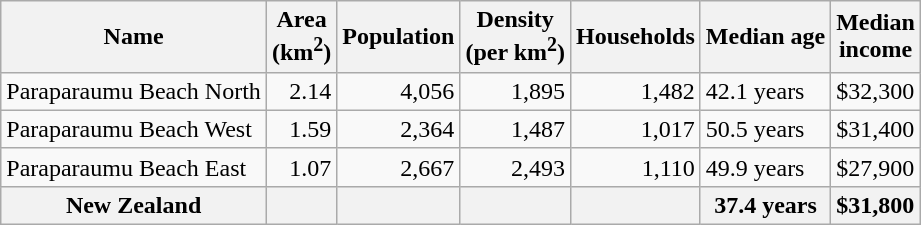<table class="wikitable">
<tr>
<th>Name</th>
<th>Area<br>(km<sup>2</sup>)</th>
<th>Population</th>
<th>Density<br>(per km<sup>2</sup>)</th>
<th>Households</th>
<th>Median age</th>
<th>Median<br>income</th>
</tr>
<tr>
<td>Paraparaumu Beach North</td>
<td style="text-align:right;">2.14</td>
<td style="text-align:right;">4,056</td>
<td style="text-align:right;">1,895</td>
<td style="text-align:right;">1,482</td>
<td>42.1 years</td>
<td>$32,300</td>
</tr>
<tr>
<td>Paraparaumu Beach West</td>
<td style="text-align:right;">1.59</td>
<td style="text-align:right;">2,364</td>
<td style="text-align:right;">1,487</td>
<td style="text-align:right;">1,017</td>
<td>50.5 years</td>
<td>$31,400</td>
</tr>
<tr>
<td>Paraparaumu Beach East</td>
<td style="text-align:right;">1.07</td>
<td style="text-align:right;">2,667</td>
<td style="text-align:right;">2,493</td>
<td style="text-align:right;">1,110</td>
<td>49.9 years</td>
<td>$27,900</td>
</tr>
<tr>
<th>New Zealand</th>
<th></th>
<th></th>
<th></th>
<th></th>
<th>37.4 years</th>
<th style="text-align:left;">$31,800</th>
</tr>
</table>
